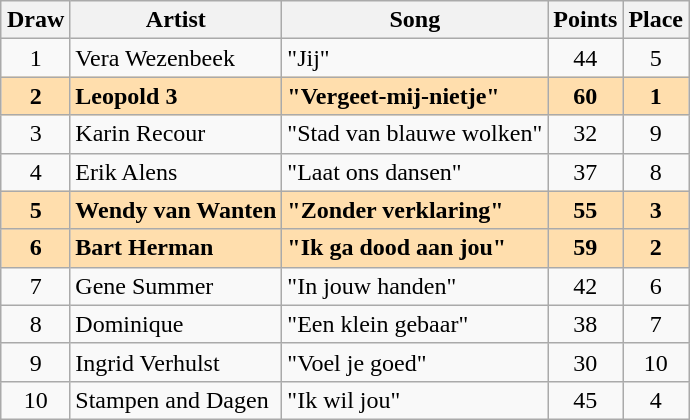<table class="sortable wikitable" style="margin: 1em auto 1em auto; text-align:center">
<tr>
<th>Draw</th>
<th>Artist</th>
<th>Song</th>
<th>Points</th>
<th>Place</th>
</tr>
<tr>
<td>1</td>
<td align="left">Vera Wezenbeek</td>
<td align="left">"Jij"</td>
<td>44</td>
<td>5</td>
</tr>
<tr style="font-weight:bold; background:navajowhite;">
<td>2</td>
<td align="left">Leopold 3</td>
<td align="left">"Vergeet-mij-nietje"</td>
<td>60</td>
<td>1</td>
</tr>
<tr>
<td>3</td>
<td align="left">Karin Recour</td>
<td align="left">"Stad van blauwe wolken"</td>
<td>32</td>
<td>9</td>
</tr>
<tr>
<td>4</td>
<td align="left">Erik Alens</td>
<td align="left">"Laat ons dansen"</td>
<td>37</td>
<td>8</td>
</tr>
<tr style="font-weight:bold; background:navajowhite;">
<td>5</td>
<td align="left">Wendy van Wanten</td>
<td align="left">"Zonder verklaring"</td>
<td>55</td>
<td>3</td>
</tr>
<tr style="font-weight:bold; background:navajowhite;">
<td>6</td>
<td align="left">Bart Herman</td>
<td align="left">"Ik ga dood aan jou"</td>
<td>59</td>
<td>2</td>
</tr>
<tr>
<td>7</td>
<td align="left">Gene Summer</td>
<td align="left">"In jouw handen"</td>
<td>42</td>
<td>6</td>
</tr>
<tr>
<td>8</td>
<td align="left">Dominique</td>
<td align="left">"Een klein gebaar"</td>
<td>38</td>
<td>7</td>
</tr>
<tr>
<td>9</td>
<td align="left">Ingrid Verhulst</td>
<td align="left">"Voel je goed"</td>
<td>30</td>
<td>10</td>
</tr>
<tr>
<td>10</td>
<td align="left">Stampen and Dagen</td>
<td align="left">"Ik wil jou"</td>
<td>45</td>
<td>4</td>
</tr>
</table>
